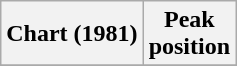<table class="wikitable sortable plainrowheaders">
<tr>
<th>Chart (1981)</th>
<th>Peak<br>position</th>
</tr>
<tr>
</tr>
</table>
